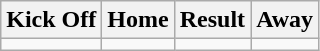<table class="wikitable" style="text-align: center">
<tr>
<th scope="col">Kick Off</th>
<th scope="col">Home</th>
<th scope="col">Result</th>
<th scope="col">Away</th>
</tr>
<tr>
<td></td>
<td></td>
<td></td>
<td></td>
</tr>
</table>
